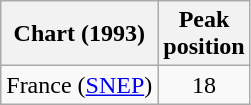<table class="wikitable">
<tr>
<th align="left">Chart (1993)</th>
<th align="center">Peak<br>position</th>
</tr>
<tr>
<td align="left">France (<a href='#'>SNEP</a>)</td>
<td align="center">18</td>
</tr>
</table>
